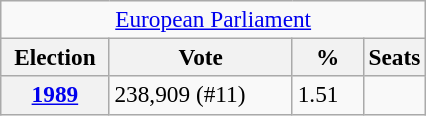<table class="wikitable" style="font-size:97%;">
<tr>
<td align="center" colspan="4"><a href='#'>European Parliament</a></td>
</tr>
<tr>
<th width="65">Election</th>
<th width="115">Vote</th>
<th width="40">%</th>
<th>Seats</th>
</tr>
<tr>
<th><a href='#'>1989</a></th>
<td>238,909 (#11)</td>
<td>1.51</td>
<td></td>
</tr>
</table>
